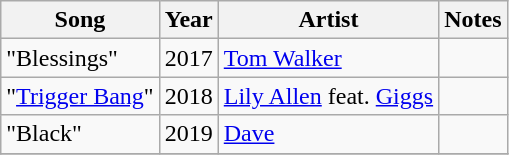<table class="wikitable sortable">
<tr>
<th>Song</th>
<th>Year</th>
<th>Artist</th>
<th class="unsortable">Notes</th>
</tr>
<tr>
<td>"Blessings"</td>
<td>2017</td>
<td><a href='#'>Tom Walker</a></td>
<td></td>
</tr>
<tr>
<td>"<a href='#'>Trigger Bang</a>"</td>
<td>2018</td>
<td><a href='#'>Lily Allen</a> feat. <a href='#'>Giggs</a></td>
<td></td>
</tr>
<tr>
<td>"Black"</td>
<td>2019</td>
<td><a href='#'>Dave</a></td>
<td></td>
</tr>
<tr>
</tr>
</table>
